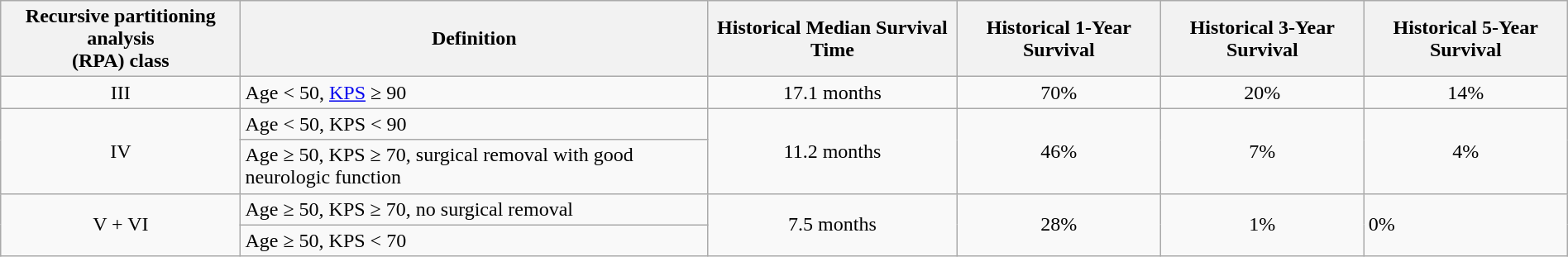<table class="wikitable" style="margin: 1em auto 1em auto">
<tr>
<th>Recursive partitioning analysis<br>(RPA) class</th>
<th>Definition</th>
<th>Historical Median Survival Time</th>
<th>Historical 1-Year Survival</th>
<th>Historical 3-Year Survival</th>
<th>Historical 5-Year Survival</th>
</tr>
<tr>
<td style="text-align:center;">III</td>
<td>Age < 50, <a href='#'>KPS</a> ≥ 90</td>
<td style="text-align:center;">17.1 months</td>
<td style="text-align:center;">70%</td>
<td style="text-align:center;">20%</td>
<td style="text-align:center;">14%</td>
</tr>
<tr>
<td rowspan="2" style="text-align:center;">IV</td>
<td>Age < 50, KPS < 90</td>
<td rowspan="2" style="text-align:center;">11.2 months</td>
<td rowspan="2" style="text-align:center;">46%</td>
<td rowspan="2" style="text-align:center;">7%</td>
<td rowspan="2" style="text-align:center;">4%</td>
</tr>
<tr>
<td>Age ≥ 50, KPS ≥ 70, surgical removal with good neurologic function</td>
</tr>
<tr>
<td rowspan="2" style="text-align:center;">V + VI</td>
<td Age ≥ 50, KPS ≥ 70, surgical removal with poor neurologic function>Age ≥ 50, KPS ≥ 70, no surgical removal</td>
<td rowspan="2" style="text-align:center;">7.5 months</td>
<td rowspan="2" style="text-align:center;">28%</td>
<td rowspan="2" style="text-align:center;">1%</td>
<td rowspan="2">0%</td>
</tr>
<tr>
<td>Age ≥ 50, KPS < 70</td>
</tr>
</table>
